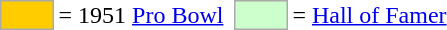<table>
<tr>
<td style="background-color:#FFCC00; border:1px solid #aaaaaa; width:2em;"></td>
<td>= 1951 <a href='#'>Pro Bowl</a></td>
<td></td>
<td style="background-color:#CCFFCC; border:1px solid #aaaaaa; width:2em;"></td>
<td>= <a href='#'>Hall of Famer</a></td>
</tr>
</table>
